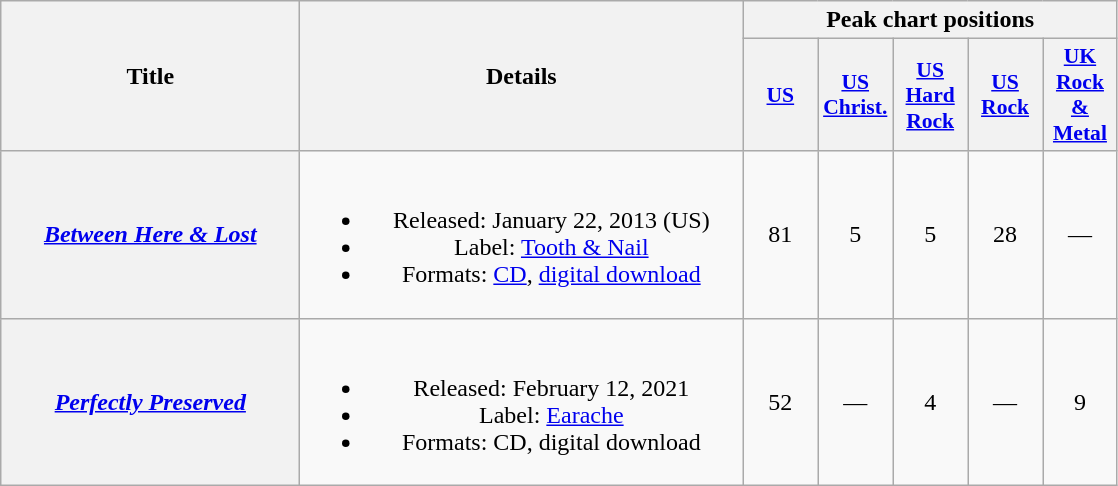<table class="wikitable plainrowheaders" style="text-align:center;">
<tr>
<th scope="col" rowspan="2" style="width:12em;">Title</th>
<th scope="col" rowspan="2" style="width:18em;">Details</th>
<th scope="col" colspan="5">Peak chart positions</th>
</tr>
<tr>
<th scope="col" style="width:3em;font-size:90%;"><a href='#'>US</a><br></th>
<th scope="col" style="width:3em;font-size:90%;"><a href='#'>US<br>Christ.</a><br></th>
<th scope="col" style="width:3em;font-size:90%;"><a href='#'>US<br>Hard<br>Rock</a><br></th>
<th scope="col" style="width:3em;font-size:90%;"><a href='#'>US<br>Rock</a><br></th>
<th scope="col" style="width:3em;font-size:90%;"><a href='#'>UK<br>Rock & Metal</a><br></th>
</tr>
<tr>
<th scope="row"><em><a href='#'>Between Here & Lost</a></em></th>
<td><br><ul><li>Released: January 22, 2013 <span>(US)</span></li><li>Label: <a href='#'>Tooth & Nail</a></li><li>Formats: <a href='#'>CD</a>, <a href='#'>digital download</a></li></ul></td>
<td>81</td>
<td>5</td>
<td>5</td>
<td>28</td>
<td>—</td>
</tr>
<tr>
<th scope="row"><em><a href='#'>Perfectly Preserved</a></em></th>
<td><br><ul><li>Released: February 12, 2021</li><li>Label: <a href='#'>Earache</a></li><li>Formats: CD, digital download</li></ul></td>
<td>52</td>
<td>—</td>
<td>4</td>
<td>—</td>
<td>9</td>
</tr>
</table>
